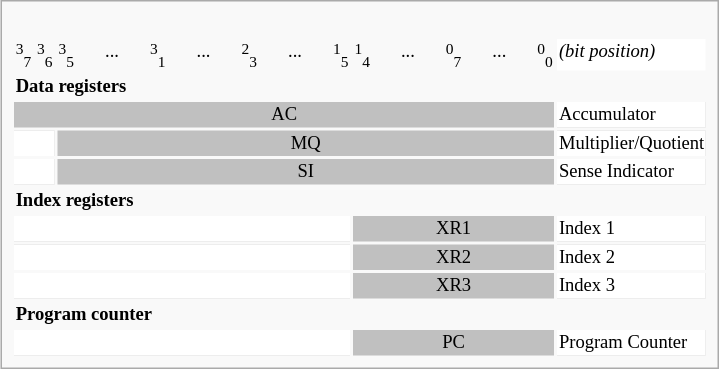<table class="infobox" style="font-size:88%;width:34em;">
<tr>
<td><br><table style="font-size:88%;width:100%;">
<tr>
<td style="width:10px; text-align:left"><sup>3</sup><sub>7</sub></td>
<td style="width:10px; text-align:left"><sup>3</sup><sub>6</sub></td>
<td style="width:10px; text-align:left"><sup>3</sup><sub>5</sub></td>
<td style="width:60px; text-align:center">...</td>
<td style="width:10px; text-align:left"><sup>3</sup><sub>1</sub></td>
<td style="width:60px; text-align:center">...</td>
<td style="width:10px; text-align:right"><sup>2</sup><sub>3</sub></td>
<td style="width:60px; text-align:center">...</td>
<td style="width:10px; text-align:center"><sup>1</sup><sub>5</sub></td>
<td style="width:10px; text-align:center"><sup>1</sup><sub>4</sub></td>
<td style="width:60px; text-align:center">...</td>
<td style="width:10px; text-align:center"><sup>0</sup><sub>7</sub></td>
<td style="width:60px; text-align:center">...</td>
<td style="width:10px; text-align:center"><sup>0</sup><sub>0</sub></td>
<td style="width:auto; background:white; color:black"><em>(bit position)</em></td>
</tr>
<tr>
<td colspan="15"><strong>Data registers</strong></td>
</tr>
<tr style="background:silver;color:black">
<td style="text-align:center;" colspan="14">AC</td>
<td style="background:white; color:black">Accumulator</td>
</tr>
<tr style="background:silver;color:black">
<td style="text-align:center;background:white;" colspan="2"> </td>
<td style="text-align:center;" colspan="12">MQ</td>
<td style="background:white; color:black">Multiplier/Quotient</td>
</tr>
<tr style="background:silver;color:black">
<td style="text-align:center;background:white;" colspan="2"> </td>
<td style="text-align:center;" colspan="12">SI</td>
<td style="background:white; color:black">Sense Indicator</td>
</tr>
<tr>
<td colspan="15"><strong>Index registers</strong></td>
</tr>
<tr style="background:silver;color:black">
<td style="text-align:center;background:white;" colspan="9"> </td>
<td style="text-align:center;" colspan="5">XR1</td>
<td style="background:white; color:black">Index 1</td>
</tr>
<tr style="background:silver;color:black">
<td style="text-align:center;background:white;" colspan="9"> </td>
<td style="text-align:center;" colspan="5">XR2</td>
<td style="background:white; color:black">Index 2</td>
</tr>
<tr style="background:silver;color:black">
<td style="text-align:center;background:white;" colspan="9"> </td>
<td style="text-align:center;" colspan="5">XR3</td>
<td style="background:white; color:black">Index 3</td>
</tr>
<tr>
<td colspan="15"><strong>Program counter</strong></td>
</tr>
<tr style="background:silver;color:black">
<td style="text-align:center;background:white;" colspan="9"> </td>
<td style="text-align:center;" colspan="5">PC</td>
<td style="background:white; color:black;">Program Counter</td>
</tr>
</table>
</td>
</tr>
</table>
